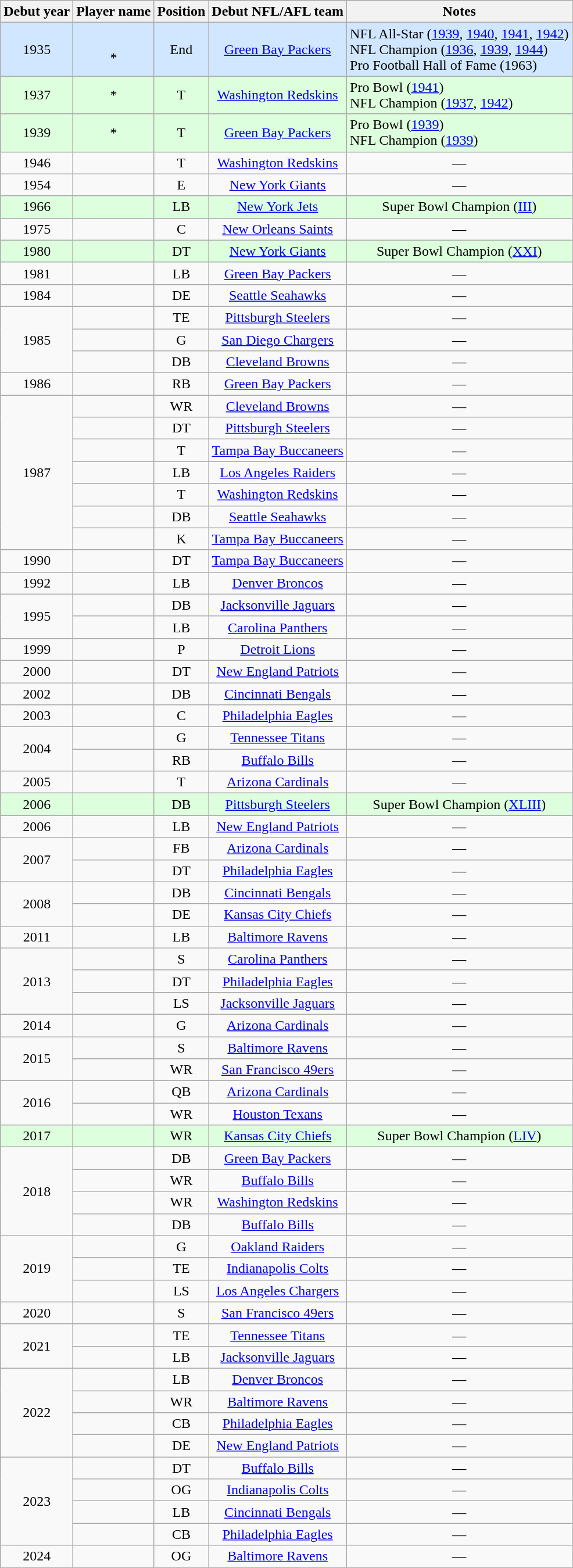<table class="wikitable sortable" style="text-align: center;">
<tr>
<th>Debut year</th>
<th>Player name</th>
<th>Position</th>
<th>Debut NFL/AFL team</th>
<th>Notes</th>
</tr>
<tr bgcolor="#D0E7FF">
<td align="center">1935</td>
<td align="center"><br><strong></strong>*</td>
<td align="center">End</td>
<td align="center"><a href='#'>Green Bay Packers</a></td>
<td align="left">NFL All-Star (<a href='#'>1939</a>, <a href='#'>1940</a>, <a href='#'>1941</a>, <a href='#'>1942</a>)<br>NFL Champion (<a href='#'>1936</a>, <a href='#'>1939</a>, <a href='#'>1944</a>)<br>Pro Football Hall of Fame (1963)</td>
</tr>
<tr bgcolor="#DDFFDD">
<td align="center">1937</td>
<td align="center"><strong></strong>*</td>
<td align="center">T</td>
<td align="center"><a href='#'>Washington Redskins</a></td>
<td align="left">Pro Bowl (<a href='#'>1941</a>)<br>NFL Champion (<a href='#'>1937</a>, <a href='#'>1942</a>)<br></td>
</tr>
<tr bgcolor="#DDFFDD">
<td align="center">1939</td>
<td align="center"><strong></strong>*</td>
<td align="center">T</td>
<td align="center"><a href='#'>Green Bay Packers</a></td>
<td align="left">Pro Bowl (<a href='#'>1939</a>)<br>NFL Champion (<a href='#'>1939</a>)<br></td>
</tr>
<tr>
<td align="center">1946</td>
<td align="center"></td>
<td align="center">T</td>
<td align="center"><a href='#'>Washington Redskins</a></td>
<td align="center">—</td>
</tr>
<tr>
<td align="center">1954</td>
<td align="center"></td>
<td align="center">E</td>
<td align="center"><a href='#'>New York Giants</a></td>
<td align="center">—</td>
</tr>
<tr bgcolor="#DDFFDD">
<td align="center">1966</td>
<td align="center"><strong></strong></td>
<td align="center">LB</td>
<td align="center"><a href='#'>New York Jets</a></td>
<td align="center">Super Bowl Champion (<a href='#'>III</a>)</td>
</tr>
<tr>
<td align="center">1975</td>
<td align="center"></td>
<td align="center">C</td>
<td align="center"><a href='#'>New Orleans Saints</a></td>
<td align="center">—</td>
</tr>
<tr bgcolor="#DDFFDD">
<td align="center">1980</td>
<td align="center"><strong></strong></td>
<td align="center">DT</td>
<td align="center"><a href='#'>New York Giants</a></td>
<td align="center">Super Bowl Champion (<a href='#'>XXI</a>)</td>
</tr>
<tr>
<td align="center">1981</td>
<td align="center"></td>
<td align="center">LB</td>
<td align="center"><a href='#'>Green Bay Packers</a></td>
<td align="center">—</td>
</tr>
<tr>
<td align="center">1984</td>
<td align="center"></td>
<td align="center">DE</td>
<td align="center"><a href='#'>Seattle Seahawks</a></td>
<td align="center">—</td>
</tr>
<tr>
<td rowspan="3">1985</td>
<td align="center"></td>
<td align="center">TE</td>
<td align="center"><a href='#'>Pittsburgh Steelers</a></td>
<td align="center">—</td>
</tr>
<tr>
<td align="center"></td>
<td align="center">G</td>
<td align="center"><a href='#'>San Diego Chargers</a></td>
<td align="center">—</td>
</tr>
<tr>
<td align="center"></td>
<td align="center">DB</td>
<td align="center"><a href='#'>Cleveland Browns</a></td>
<td align="center">—</td>
</tr>
<tr>
<td align="center">1986</td>
<td align="center"></td>
<td align="center">RB</td>
<td align="center"><a href='#'>Green Bay Packers</a></td>
<td align="center">—</td>
</tr>
<tr>
<td rowspan="7">1987</td>
<td align="center"></td>
<td align="center">WR</td>
<td align="center"><a href='#'>Cleveland Browns</a></td>
<td align="center">—</td>
</tr>
<tr>
<td align="center"></td>
<td align="center">DT</td>
<td align="center"><a href='#'>Pittsburgh Steelers</a></td>
<td align="center">—</td>
</tr>
<tr>
<td align="center"></td>
<td align="center">T</td>
<td align="center"><a href='#'>Tampa Bay Buccaneers</a></td>
<td align="center">—</td>
</tr>
<tr>
<td align="center"></td>
<td align="center">LB</td>
<td align="center"><a href='#'>Los Angeles Raiders</a></td>
<td align="center">—</td>
</tr>
<tr>
<td align="center"></td>
<td align="center">T</td>
<td align="center"><a href='#'>Washington Redskins</a></td>
<td align="center">—</td>
</tr>
<tr>
<td align="center"></td>
<td align="center">DB</td>
<td align="center"><a href='#'>Seattle Seahawks</a></td>
<td align="center">—</td>
</tr>
<tr>
<td align="center"></td>
<td align="center">K</td>
<td align="center"><a href='#'>Tampa Bay Buccaneers</a></td>
<td align="center">—</td>
</tr>
<tr>
<td align="center">1990</td>
<td align="center"></td>
<td align="center">DT</td>
<td align="center"><a href='#'>Tampa Bay Buccaneers</a></td>
<td align="center">—</td>
</tr>
<tr>
<td align="center">1992</td>
<td align="center"></td>
<td align="center">LB</td>
<td align="center"><a href='#'>Denver Broncos</a></td>
<td align="center">—</td>
</tr>
<tr>
<td rowspan="2">1995</td>
<td align="center"></td>
<td align="center">DB</td>
<td align="center"><a href='#'>Jacksonville Jaguars</a></td>
<td align="center">—</td>
</tr>
<tr>
<td align="center"></td>
<td align="center">LB</td>
<td align="center"><a href='#'>Carolina Panthers</a></td>
<td align="center">—</td>
</tr>
<tr>
<td align="center">1999</td>
<td align="center"></td>
<td align="center">P</td>
<td align="center"><a href='#'>Detroit Lions</a></td>
<td align="center">—</td>
</tr>
<tr>
<td align="center">2000</td>
<td align="center"></td>
<td align="center">DT</td>
<td align="center"><a href='#'>New England Patriots</a></td>
<td align="center">—</td>
</tr>
<tr>
<td align="center">2002</td>
<td align="center"></td>
<td align="center">DB</td>
<td align="center"><a href='#'>Cincinnati Bengals</a></td>
<td align="center">—</td>
</tr>
<tr>
<td align="center">2003</td>
<td align="center"></td>
<td align="center">C</td>
<td align="center"><a href='#'>Philadelphia Eagles</a></td>
<td align="center">—</td>
</tr>
<tr>
<td rowspan="2">2004</td>
<td align="center"></td>
<td align="center">G</td>
<td align="center"><a href='#'>Tennessee Titans</a></td>
<td align="center">—</td>
</tr>
<tr>
<td align="center"></td>
<td align="center">RB</td>
<td align="center"><a href='#'>Buffalo Bills</a></td>
<td align="center">—</td>
</tr>
<tr>
<td align="center">2005</td>
<td align="center"></td>
<td align="center">T</td>
<td align="center"><a href='#'>Arizona Cardinals</a></td>
<td align="center">—</td>
</tr>
<tr bgcolor="#DDFFDD">
<td align="center">2006</td>
<td align="center"><strong></strong></td>
<td align="center">DB</td>
<td align="center"><a href='#'>Pittsburgh Steelers</a></td>
<td align="center">Super Bowl Champion (<a href='#'>XLIII</a>)</td>
</tr>
<tr>
<td align="center">2006</td>
<td align="center"></td>
<td align="center">LB</td>
<td align="center"><a href='#'>New England Patriots</a></td>
<td align="center">—</td>
</tr>
<tr>
<td rowspan="2">2007</td>
<td align="center"></td>
<td align="center">FB</td>
<td align="center"><a href='#'>Arizona Cardinals</a></td>
<td align="center">—</td>
</tr>
<tr>
<td align="center"></td>
<td align="center">DT</td>
<td align="center"><a href='#'>Philadelphia Eagles</a></td>
<td align="center">—</td>
</tr>
<tr>
<td rowspan="2">2008</td>
<td align="center"></td>
<td align="center">DB</td>
<td align="center"><a href='#'>Cincinnati Bengals</a></td>
<td align="center">—</td>
</tr>
<tr>
<td align="center"></td>
<td align="center">DE</td>
<td align="center"><a href='#'>Kansas City Chiefs</a></td>
<td align="center">—</td>
</tr>
<tr>
<td align="center">2011</td>
<td align="center"></td>
<td align="center">LB</td>
<td align="center"><a href='#'>Baltimore Ravens</a></td>
<td align="center">—</td>
</tr>
<tr>
<td rowspan="3">2013</td>
<td align="center"></td>
<td align="center">S</td>
<td align="center"><a href='#'>Carolina Panthers</a></td>
<td align="center">—</td>
</tr>
<tr>
<td align="center"></td>
<td align="center">DT</td>
<td align="center"><a href='#'>Philadelphia Eagles</a></td>
<td align="center">—</td>
</tr>
<tr>
<td align="center"></td>
<td align="center">LS</td>
<td align="center"><a href='#'>Jacksonville Jaguars</a></td>
<td align="center">—</td>
</tr>
<tr>
<td align="center">2014</td>
<td align="center"></td>
<td align="center">G</td>
<td align="center"><a href='#'>Arizona Cardinals</a></td>
<td align="center">—</td>
</tr>
<tr>
<td rowspan="2">2015</td>
<td align="center"></td>
<td align="center">S</td>
<td align="center"><a href='#'>Baltimore Ravens</a></td>
<td align="center">—</td>
</tr>
<tr>
<td align="center"></td>
<td align="center">WR</td>
<td align="center"><a href='#'>San Francisco 49ers</a></td>
<td align="center">—</td>
</tr>
<tr>
<td rowspan="2">2016</td>
<td align="center"></td>
<td align="center">QB</td>
<td align="center"><a href='#'>Arizona Cardinals</a></td>
<td align="center">—</td>
</tr>
<tr>
<td align="center"></td>
<td align="center">WR</td>
<td align="center"><a href='#'>Houston Texans</a></td>
<td align="center">—</td>
</tr>
<tr bgcolor="#DDFFDD">
<td align="center">2017</td>
<td align="center"><strong></strong></td>
<td align="center">WR</td>
<td align="center"><a href='#'>Kansas City Chiefs</a></td>
<td align="center">Super Bowl Champion (<a href='#'>LIV</a>)</td>
</tr>
<tr>
<td rowspan="4">2018</td>
<td align="center"></td>
<td align="center">DB</td>
<td align="center"><a href='#'>Green Bay Packers</a></td>
<td align="center">—</td>
</tr>
<tr>
<td align="center"></td>
<td align="center">WR</td>
<td align="center"><a href='#'>Buffalo Bills</a></td>
<td align="center">—</td>
</tr>
<tr>
<td align="center"></td>
<td align="center">WR</td>
<td align="center"><a href='#'>Washington Redskins</a></td>
<td align="center">—</td>
</tr>
<tr>
<td align="center"></td>
<td align="center">DB</td>
<td align="center"><a href='#'>Buffalo Bills</a></td>
<td align="center">—</td>
</tr>
<tr>
<td rowspan="3">2019</td>
<td align="center"></td>
<td align="center">G</td>
<td align="center"><a href='#'>Oakland Raiders</a></td>
<td align="center">—</td>
</tr>
<tr>
<td align="center"></td>
<td align="center">TE</td>
<td align="center"><a href='#'>Indianapolis Colts</a></td>
<td align="center">—</td>
</tr>
<tr>
<td align="center"></td>
<td align="center">LS</td>
<td align="center"><a href='#'>Los Angeles Chargers</a></td>
<td align="center">—</td>
</tr>
<tr>
<td align="center">2020</td>
<td align="center"></td>
<td align="center">S</td>
<td align="center"><a href='#'>San Francisco 49ers</a></td>
<td align="center">—</td>
</tr>
<tr>
<td rowspan="2">2021</td>
<td align="center"></td>
<td align="center">TE</td>
<td align="center"><a href='#'>Tennessee Titans</a></td>
<td align="center">—</td>
</tr>
<tr>
<td align="center"></td>
<td align="center">LB</td>
<td align="center"><a href='#'>Jacksonville Jaguars</a></td>
<td align="center">—</td>
</tr>
<tr>
<td rowspan="4">2022</td>
<td align="center"></td>
<td align="center">LB</td>
<td align="center"><a href='#'>Denver Broncos</a></td>
<td align="center">—</td>
</tr>
<tr>
<td align="center"></td>
<td align="center">WR</td>
<td align="center"><a href='#'>Baltimore Ravens</a></td>
<td align="center">—</td>
</tr>
<tr>
<td align="center"></td>
<td align="center">CB</td>
<td align="center"><a href='#'>Philadelphia Eagles</a></td>
<td align="center">—</td>
</tr>
<tr>
<td align="center"></td>
<td align="center">DE</td>
<td align="center"><a href='#'>New England Patriots</a></td>
<td align="center">—</td>
</tr>
<tr>
<td rowspan="4">2023</td>
<td align="center"></td>
<td align="center">DT</td>
<td align="center"><a href='#'>Buffalo Bills</a></td>
<td align="center">—</td>
</tr>
<tr>
<td align="center"></td>
<td align="center">OG</td>
<td align="center"><a href='#'>Indianapolis Colts</a></td>
<td align="center">—</td>
</tr>
<tr>
<td align="center"></td>
<td align="center">LB</td>
<td align="center"><a href='#'>Cincinnati Bengals</a></td>
<td align="center">—</td>
</tr>
<tr>
<td align="center"></td>
<td align="center">CB</td>
<td align="center"><a href='#'>Philadelphia Eagles</a></td>
<td align="center">—</td>
</tr>
<tr>
<td align="center">2024</td>
<td align="center"></td>
<td align="center">OG</td>
<td align="center"><a href='#'>Baltimore Ravens</a></td>
<td align="center">—</td>
</tr>
</table>
